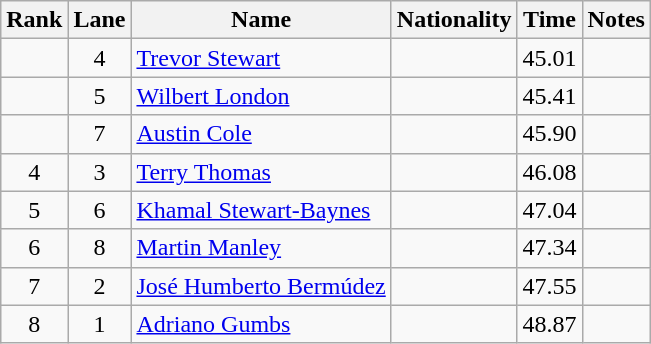<table class="wikitable sortable" style="text-align:center">
<tr>
<th>Rank</th>
<th>Lane</th>
<th>Name</th>
<th>Nationality</th>
<th>Time</th>
<th>Notes</th>
</tr>
<tr>
<td></td>
<td>4</td>
<td align=left><a href='#'>Trevor Stewart</a></td>
<td align=left></td>
<td>45.01</td>
<td></td>
</tr>
<tr>
<td></td>
<td>5</td>
<td align=left><a href='#'>Wilbert London</a></td>
<td align=left></td>
<td>45.41</td>
<td></td>
</tr>
<tr>
<td></td>
<td>7</td>
<td align=left><a href='#'>Austin Cole</a></td>
<td align=left></td>
<td>45.90</td>
<td></td>
</tr>
<tr>
<td>4</td>
<td>3</td>
<td align=left><a href='#'>Terry Thomas</a></td>
<td align=left></td>
<td>46.08</td>
<td></td>
</tr>
<tr>
<td>5</td>
<td>6</td>
<td align=left><a href='#'>Khamal Stewart-Baynes</a></td>
<td align=left></td>
<td>47.04</td>
<td></td>
</tr>
<tr>
<td>6</td>
<td>8</td>
<td align=left><a href='#'>Martin Manley</a></td>
<td align=left></td>
<td>47.34</td>
<td></td>
</tr>
<tr>
<td>7</td>
<td>2</td>
<td align=left><a href='#'>José Humberto Bermúdez</a></td>
<td align=left></td>
<td>47.55</td>
<td></td>
</tr>
<tr>
<td>8</td>
<td>1</td>
<td align=left><a href='#'>Adriano Gumbs</a></td>
<td align=left></td>
<td>48.87</td>
<td></td>
</tr>
</table>
